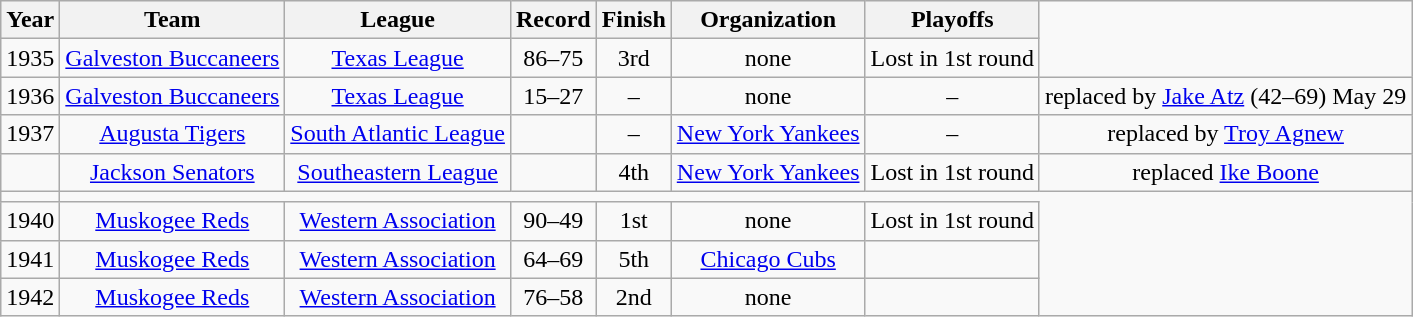<table class="wikitable">
<tr style="background: #F2F2F2;">
<th>Year</th>
<th>Team</th>
<th>League</th>
<th>Record</th>
<th>Finish</th>
<th>Organization</th>
<th>Playoffs</th>
</tr>
<tr align=center>
<td>1935</td>
<td><a href='#'>Galveston Buccaneers</a></td>
<td><a href='#'>Texas League</a></td>
<td>86–75</td>
<td>3rd</td>
<td>none</td>
<td>Lost in 1st round</td>
</tr>
<tr align=center>
<td>1936</td>
<td><a href='#'>Galveston Buccaneers</a></td>
<td><a href='#'>Texas League</a></td>
<td>15–27</td>
<td>–</td>
<td>none</td>
<td>–</td>
<td>replaced by <a href='#'>Jake Atz</a> (42–69) May 29</td>
</tr>
<tr align=center>
<td>1937</td>
<td><a href='#'>Augusta Tigers</a></td>
<td><a href='#'>South Atlantic League</a></td>
<td></td>
<td>–</td>
<td><a href='#'>New York Yankees</a></td>
<td>–</td>
<td>replaced by <a href='#'>Troy Agnew</a></td>
</tr>
<tr align=center>
<td></td>
<td><a href='#'>Jackson Senators</a></td>
<td><a href='#'>Southeastern League</a></td>
<td></td>
<td>4th</td>
<td><a href='#'>New York Yankees</a></td>
<td>Lost in 1st round</td>
<td>replaced <a href='#'>Ike Boone</a></td>
</tr>
<tr align=center>
<td></td>
</tr>
<tr align=center>
<td>1940</td>
<td><a href='#'>Muskogee Reds</a></td>
<td><a href='#'>Western Association</a></td>
<td>90–49</td>
<td>1st</td>
<td>none</td>
<td>Lost in 1st round</td>
</tr>
<tr align=center>
<td>1941</td>
<td><a href='#'>Muskogee Reds</a></td>
<td><a href='#'>Western Association</a></td>
<td>64–69</td>
<td>5th</td>
<td><a href='#'>Chicago Cubs</a></td>
<td></td>
</tr>
<tr align=center>
<td>1942</td>
<td><a href='#'>Muskogee Reds</a></td>
<td><a href='#'>Western Association</a></td>
<td>76–58</td>
<td>2nd</td>
<td>none</td>
<td></td>
</tr>
</table>
